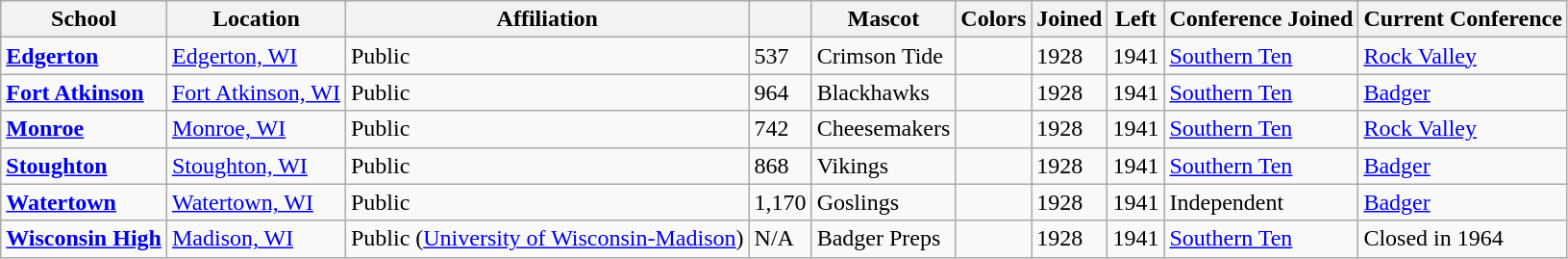<table class="wikitable sortable">
<tr>
<th>School</th>
<th>Location</th>
<th>Affiliation</th>
<th></th>
<th>Mascot</th>
<th>Colors</th>
<th>Joined</th>
<th>Left</th>
<th>Conference Joined</th>
<th>Current Conference</th>
</tr>
<tr>
<td><a href='#'><strong>Edgerton</strong></a></td>
<td><a href='#'>Edgerton, WI</a></td>
<td>Public</td>
<td>537</td>
<td>Crimson Tide</td>
<td> </td>
<td>1928</td>
<td>1941</td>
<td><a href='#'>Southern Ten</a></td>
<td><a href='#'>Rock Valley</a></td>
</tr>
<tr>
<td><a href='#'><strong>Fort Atkinson</strong></a></td>
<td><a href='#'>Fort Atkinson, WI</a></td>
<td>Public</td>
<td>964</td>
<td>Blackhawks</td>
<td> </td>
<td>1928</td>
<td>1941</td>
<td><a href='#'>Southern Ten</a></td>
<td><a href='#'>Badger</a></td>
</tr>
<tr>
<td><a href='#'><strong>Monroe</strong></a></td>
<td><a href='#'>Monroe, WI</a></td>
<td>Public</td>
<td>742</td>
<td>Cheesemakers</td>
<td> </td>
<td>1928</td>
<td>1941</td>
<td><a href='#'>Southern Ten</a></td>
<td><a href='#'>Rock Valley</a></td>
</tr>
<tr>
<td><a href='#'><strong>Stoughton</strong></a></td>
<td><a href='#'>Stoughton, WI</a></td>
<td>Public</td>
<td>868</td>
<td>Vikings</td>
<td> </td>
<td>1928</td>
<td>1941</td>
<td><a href='#'>Southern Ten</a></td>
<td><a href='#'>Badger</a></td>
</tr>
<tr>
<td><a href='#'><strong>Watertown</strong></a></td>
<td><a href='#'>Watertown, WI</a></td>
<td>Public</td>
<td>1,170</td>
<td>Goslings</td>
<td> </td>
<td>1928</td>
<td>1941</td>
<td>Independent</td>
<td><a href='#'>Badger</a></td>
</tr>
<tr>
<td><a href='#'><strong>Wisconsin High</strong></a></td>
<td><a href='#'>Madison, WI</a></td>
<td>Public (<a href='#'>University of Wisconsin-Madison</a>)</td>
<td>N/A</td>
<td>Badger Preps</td>
<td> </td>
<td>1928</td>
<td>1941</td>
<td><a href='#'>Southern Ten</a></td>
<td>Closed in 1964</td>
</tr>
</table>
